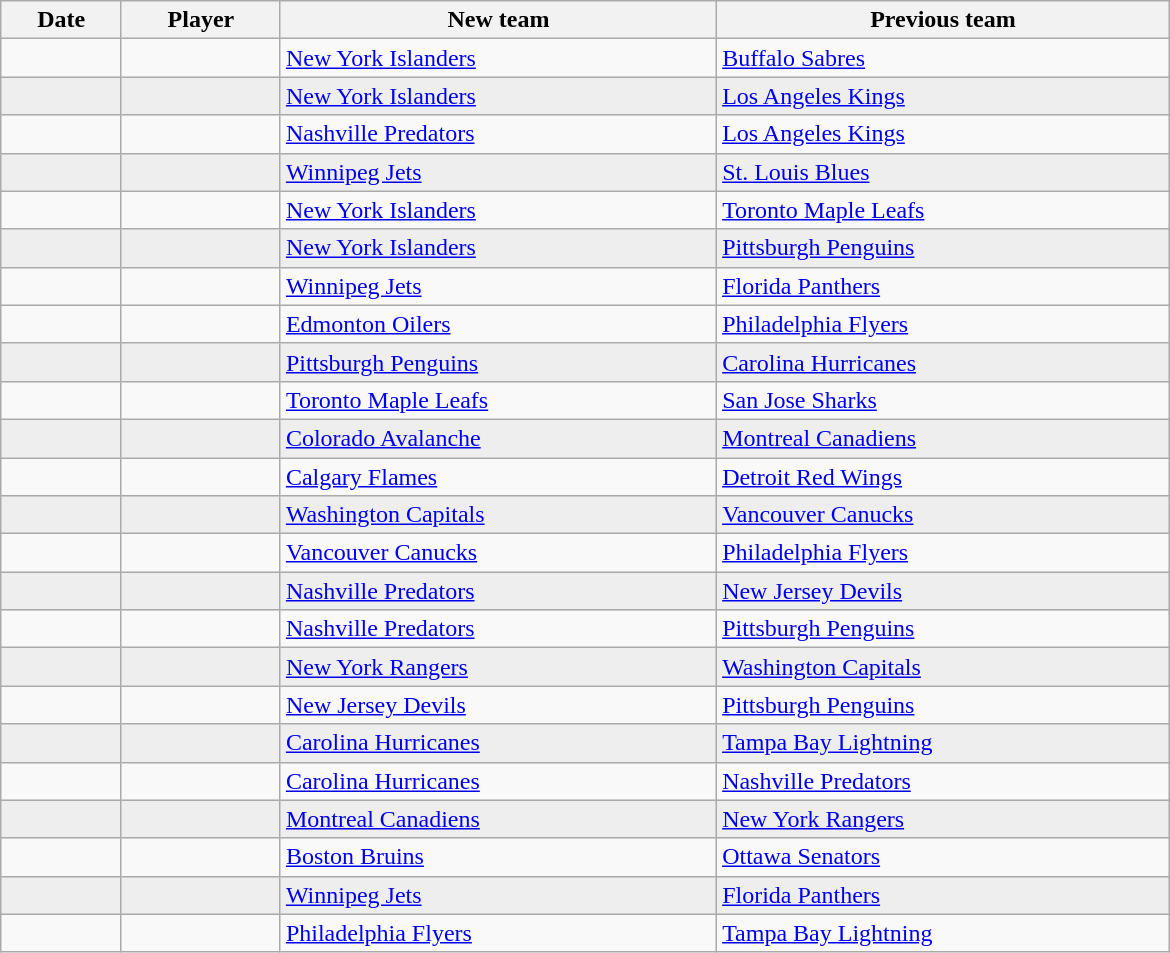<table class="wikitable sortable" style="border:1px solid #999999; width:780px;">
<tr>
<th>Date</th>
<th>Player</th>
<th>New team</th>
<th>Previous team</th>
</tr>
<tr>
<td></td>
<td></td>
<td><a href='#'>New York Islanders</a></td>
<td><a href='#'>Buffalo Sabres</a></td>
</tr>
<tr bgcolor="eeeeee">
<td></td>
<td></td>
<td><a href='#'>New York Islanders</a></td>
<td><a href='#'>Los Angeles Kings</a></td>
</tr>
<tr>
<td></td>
<td></td>
<td><a href='#'>Nashville Predators</a></td>
<td><a href='#'>Los Angeles Kings</a></td>
</tr>
<tr bgcolor="eeeeee">
<td></td>
<td></td>
<td><a href='#'>Winnipeg Jets</a></td>
<td><a href='#'>St. Louis Blues</a></td>
</tr>
<tr>
<td></td>
<td></td>
<td><a href='#'>New York Islanders</a></td>
<td><a href='#'>Toronto Maple Leafs</a></td>
</tr>
<tr bgcolor="eeeeee">
<td></td>
<td></td>
<td><a href='#'>New York Islanders</a></td>
<td><a href='#'>Pittsburgh Penguins</a></td>
</tr>
<tr>
<td></td>
<td></td>
<td><a href='#'>Winnipeg Jets</a></td>
<td><a href='#'>Florida Panthers</a></td>
</tr>
<tr>
<td></td>
<td></td>
<td><a href='#'>Edmonton Oilers</a></td>
<td><a href='#'>Philadelphia Flyers</a></td>
</tr>
<tr bgcolor="eeeeee">
<td></td>
<td></td>
<td><a href='#'>Pittsburgh Penguins</a></td>
<td><a href='#'>Carolina Hurricanes</a></td>
</tr>
<tr>
<td></td>
<td></td>
<td><a href='#'>Toronto Maple Leafs</a></td>
<td><a href='#'>San Jose Sharks</a></td>
</tr>
<tr bgcolor="eeeeee">
<td></td>
<td></td>
<td><a href='#'>Colorado Avalanche</a></td>
<td><a href='#'>Montreal Canadiens</a></td>
</tr>
<tr>
<td></td>
<td></td>
<td><a href='#'>Calgary Flames</a></td>
<td><a href='#'>Detroit Red Wings</a></td>
</tr>
<tr bgcolor="eeeeee">
<td></td>
<td></td>
<td><a href='#'>Washington Capitals</a></td>
<td><a href='#'>Vancouver Canucks</a></td>
</tr>
<tr>
<td></td>
<td></td>
<td><a href='#'>Vancouver Canucks</a></td>
<td><a href='#'>Philadelphia Flyers</a></td>
</tr>
<tr bgcolor="eeeeee">
<td></td>
<td></td>
<td><a href='#'>Nashville Predators</a></td>
<td><a href='#'>New Jersey Devils</a></td>
</tr>
<tr>
<td></td>
<td></td>
<td><a href='#'>Nashville Predators</a></td>
<td><a href='#'>Pittsburgh Penguins</a></td>
</tr>
<tr bgcolor="eeeeee">
<td></td>
<td></td>
<td><a href='#'>New York Rangers</a></td>
<td><a href='#'>Washington Capitals</a></td>
</tr>
<tr>
<td></td>
<td></td>
<td><a href='#'>New Jersey Devils</a></td>
<td><a href='#'>Pittsburgh Penguins</a></td>
</tr>
<tr bgcolor="eeeeee">
<td></td>
<td></td>
<td><a href='#'>Carolina Hurricanes</a></td>
<td><a href='#'>Tampa Bay Lightning</a></td>
</tr>
<tr>
<td></td>
<td></td>
<td><a href='#'>Carolina Hurricanes</a></td>
<td><a href='#'>Nashville Predators</a></td>
</tr>
<tr bgcolor="eeeeee">
<td></td>
<td></td>
<td><a href='#'>Montreal Canadiens</a></td>
<td><a href='#'>New York Rangers</a></td>
</tr>
<tr>
<td></td>
<td></td>
<td><a href='#'>Boston Bruins</a></td>
<td><a href='#'>Ottawa Senators</a></td>
</tr>
<tr bgcolor="eeeeee">
<td></td>
<td></td>
<td><a href='#'>Winnipeg Jets</a></td>
<td><a href='#'>Florida Panthers</a></td>
</tr>
<tr>
<td></td>
<td></td>
<td><a href='#'>Philadelphia Flyers</a></td>
<td><a href='#'>Tampa Bay Lightning</a></td>
</tr>
</table>
